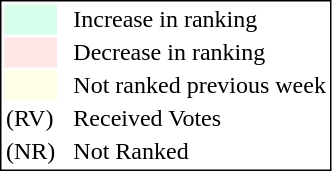<table style="border:1px solid black;">
<tr>
<td style="background:#D8FFEB; width:20px;"></td>
<td> </td>
<td>Increase in ranking</td>
</tr>
<tr>
<td style="background:#FFE6E6; width:20px;"></td>
<td> </td>
<td>Decrease in ranking</td>
</tr>
<tr>
<td style="background:#FFFFE6; width:20px;"></td>
<td> </td>
<td>Not ranked previous week</td>
</tr>
<tr>
<td>(RV)</td>
<td> </td>
<td>Received Votes</td>
</tr>
<tr>
<td>(NR)</td>
<td> </td>
<td>Not Ranked</td>
</tr>
</table>
